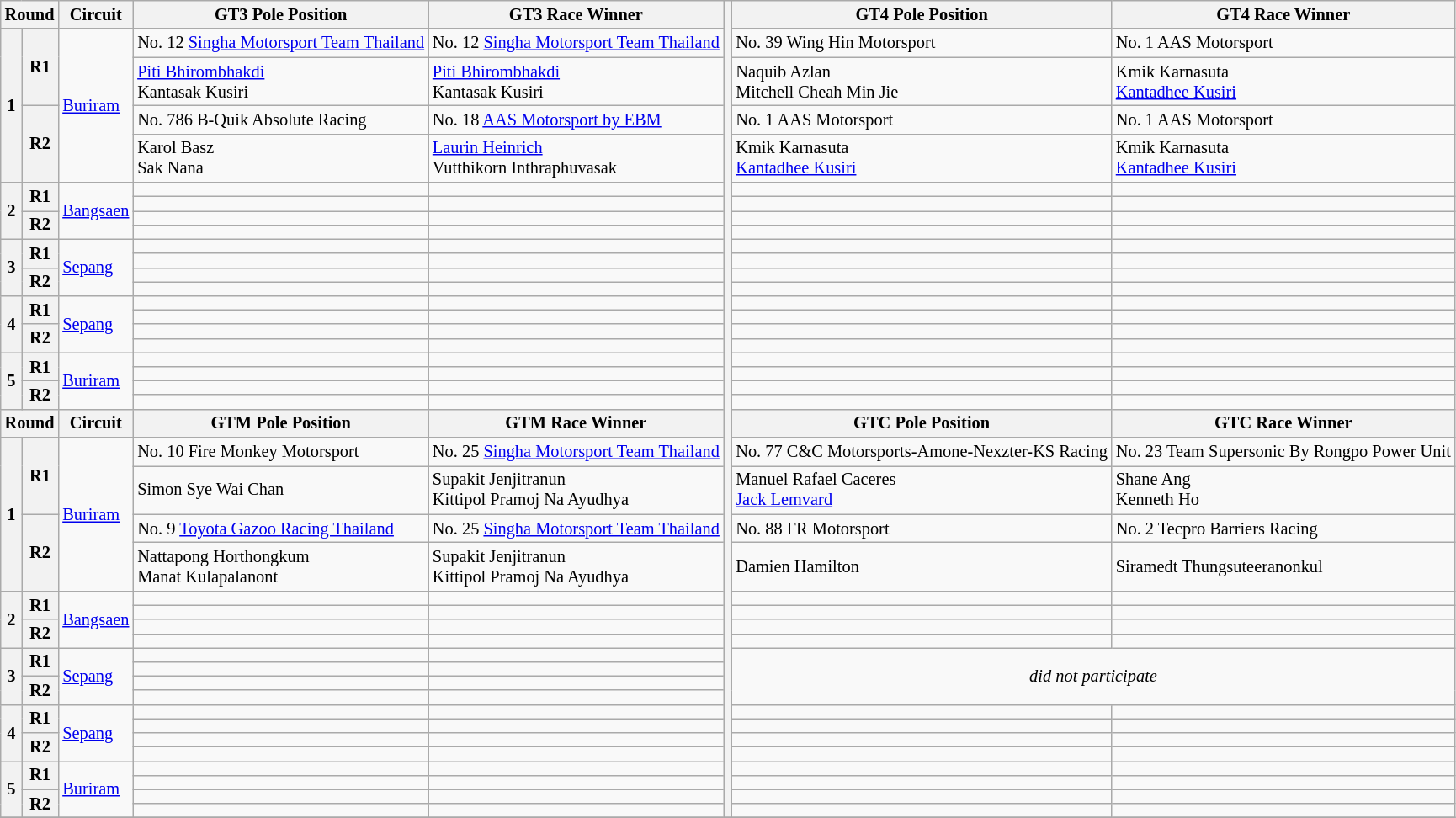<table class="wikitable" style="font-size:85%;">
<tr>
<th colspan="2">Round</th>
<th>Circuit</th>
<th>GT3 Pole Position</th>
<th>GT3 Race Winner</th>
<th rowspan="42"></th>
<th>GT4 Pole Position</th>
<th>GT4 Race Winner</th>
</tr>
<tr>
<th rowspan="4">1</th>
<th rowspan="2">R1</th>
<td rowspan="4"> <a href='#'>Buriram</a></td>
<td nowrap> No. 12 <a href='#'>Singha Motorsport Team Thailand</a></td>
<td> No. 12 <a href='#'>Singha Motorsport Team Thailand</a></td>
<td> No. 39 Wing Hin Motorsport</td>
<td> No. 1 AAS Motorsport</td>
</tr>
<tr>
<td> <a href='#'>Piti Bhirombhakdi</a><br> Kantasak Kusiri</td>
<td> <a href='#'>Piti Bhirombhakdi</a><br> Kantasak Kusiri</td>
<td> Naquib Azlan<br> Mitchell Cheah Min Jie</td>
<td> Kmik Karnasuta<br> <a href='#'>Kantadhee Kusiri</a></td>
</tr>
<tr>
<th rowspan="2">R2</th>
<td> No. 786 B-Quik Absolute Racing</td>
<td> No. 18 <a href='#'>AAS Motorsport by EBM</a></td>
<td> No. 1 AAS Motorsport</td>
<td> No. 1 AAS Motorsport</td>
</tr>
<tr>
<td> Karol Basz<br> Sak Nana</td>
<td> <a href='#'>Laurin Heinrich</a><br> Vutthikorn Inthraphuvasak</td>
<td> Kmik Karnasuta<br> <a href='#'>Kantadhee Kusiri</a></td>
<td> Kmik Karnasuta<br> <a href='#'>Kantadhee Kusiri</a></td>
</tr>
<tr>
<th rowspan="4">2</th>
<th rowspan="2">R1</th>
<td rowspan="4" nowrap> <a href='#'>Bangsaen</a></td>
<td></td>
<td></td>
<td></td>
<td></td>
</tr>
<tr>
<td></td>
<td></td>
<td></td>
<td></td>
</tr>
<tr>
<th rowspan="2">R2</th>
<td></td>
<td></td>
<td></td>
<td></td>
</tr>
<tr>
<td></td>
<td></td>
<td></td>
<td></td>
</tr>
<tr>
<th rowspan="4">3</th>
<th rowspan="2">R1</th>
<td rowspan="4"> <a href='#'>Sepang</a></td>
<td></td>
<td></td>
<td></td>
<td></td>
</tr>
<tr>
<td></td>
<td></td>
<td></td>
<td></td>
</tr>
<tr>
<th rowspan="2">R2</th>
<td></td>
<td></td>
<td></td>
<td></td>
</tr>
<tr>
<td></td>
<td></td>
<td></td>
<td></td>
</tr>
<tr>
<th rowspan="4">4</th>
<th rowspan="2">R1</th>
<td rowspan="4"> <a href='#'>Sepang</a></td>
<td></td>
<td></td>
<td></td>
<td></td>
</tr>
<tr>
<td></td>
<td></td>
<td></td>
<td></td>
</tr>
<tr>
<th rowspan="2">R2</th>
<td></td>
<td></td>
<td></td>
<td></td>
</tr>
<tr>
<td></td>
<td></td>
<td></td>
<td></td>
</tr>
<tr>
<th rowspan="4">5</th>
<th rowspan="2">R1</th>
<td rowspan="4"> <a href='#'>Buriram</a></td>
<td></td>
<td></td>
<td></td>
<td></td>
</tr>
<tr>
<td></td>
<td></td>
<td></td>
<td></td>
</tr>
<tr>
<th rowspan="2">R2</th>
<td></td>
<td></td>
<td></td>
<td></td>
</tr>
<tr>
<td></td>
<td></td>
<td></td>
<td></td>
</tr>
<tr>
<th colspan="2">Round</th>
<th>Circuit</th>
<th>GTM Pole Position</th>
<th>GTM Race Winner</th>
<th>GTC Pole Position</th>
<th>GTC Race Winner</th>
</tr>
<tr>
<th rowspan="4">1</th>
<th rowspan="2">R1</th>
<td rowspan="4"> <a href='#'>Buriram</a></td>
<td> No. 10 Fire Monkey Motorsport</td>
<td nowrap> No. 25 <a href='#'>Singha Motorsport Team Thailand</a></td>
<td> No. 77 C&C Motorsports-Amone-Nexzter-KS Racing</td>
<td> No. 23 Team Supersonic By Rongpo Power Unit</td>
</tr>
<tr>
<td> Simon Sye Wai Chan</td>
<td> Supakit Jenjitranun<br> Kittipol Pramoj Na Ayudhya</td>
<td> Manuel Rafael Caceres<br> <a href='#'>Jack Lemvard</a></td>
<td> Shane Ang<br> Kenneth Ho</td>
</tr>
<tr>
<th rowspan="2">R2</th>
<td nowrap> No. 9 <a href='#'>Toyota Gazoo Racing Thailand</a></td>
<td> No. 25 <a href='#'>Singha Motorsport Team Thailand</a></td>
<td> No. 88 FR Motorsport</td>
<td> No. 2 Tecpro Barriers Racing</td>
</tr>
<tr>
<td> Nattapong Horthongkum<br> Manat Kulapalanont</td>
<td> Supakit Jenjitranun<br> Kittipol Pramoj Na Ayudhya</td>
<td> Damien Hamilton</td>
<td> Siramedt Thungsuteeranonkul</td>
</tr>
<tr>
<th rowspan="4">2</th>
<th rowspan="2">R1</th>
<td rowspan="4"> <a href='#'>Bangsaen</a></td>
<td></td>
<td></td>
<td></td>
<td></td>
</tr>
<tr>
<td></td>
<td></td>
<td></td>
<td></td>
</tr>
<tr>
<th rowspan="2">R2</th>
<td></td>
<td></td>
<td></td>
<td></td>
</tr>
<tr>
<td></td>
<td></td>
<td></td>
<td></td>
</tr>
<tr>
<th rowspan="4">3</th>
<th rowspan="2">R1</th>
<td rowspan="4"> <a href='#'>Sepang</a></td>
<td></td>
<td></td>
<td colspan="2" rowspan="4" align="center"><em>did not participate</em></td>
</tr>
<tr>
<td></td>
<td></td>
</tr>
<tr>
<th rowspan="2">R2</th>
<td></td>
<td></td>
</tr>
<tr>
<td></td>
<td></td>
</tr>
<tr>
<th rowspan="4">4</th>
<th rowspan="2">R1</th>
<td rowspan="4"> <a href='#'>Sepang</a></td>
<td></td>
<td></td>
<td></td>
<td></td>
</tr>
<tr>
<td></td>
<td></td>
<td></td>
<td></td>
</tr>
<tr>
<th rowspan="2">R2</th>
<td></td>
<td></td>
<td></td>
<td></td>
</tr>
<tr>
<td></td>
<td></td>
<td></td>
<td></td>
</tr>
<tr>
<th rowspan="4">5</th>
<th rowspan="2">R1</th>
<td rowspan="4"> <a href='#'>Buriram</a></td>
<td></td>
<td></td>
<td></td>
<td></td>
</tr>
<tr>
<td></td>
<td></td>
<td></td>
<td></td>
</tr>
<tr>
<th rowspan="2">R2</th>
<td></td>
<td></td>
<td></td>
<td></td>
</tr>
<tr>
<td></td>
<td></td>
<td></td>
<td></td>
</tr>
<tr>
</tr>
</table>
